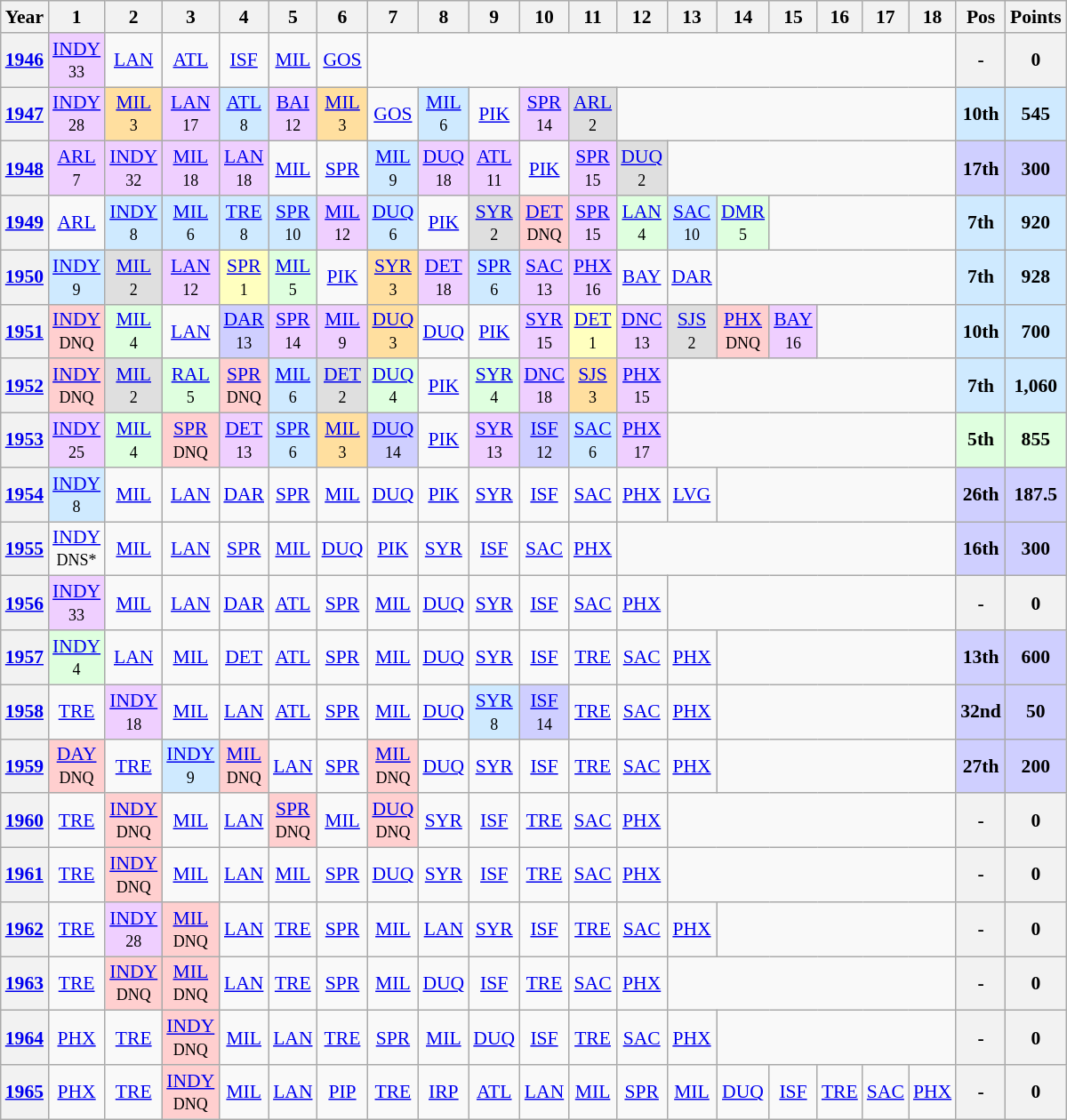<table class="wikitable" style="text-align:center; font-size:90%">
<tr>
<th>Year</th>
<th>1</th>
<th>2</th>
<th>3</th>
<th>4</th>
<th>5</th>
<th>6</th>
<th>7</th>
<th>8</th>
<th>9</th>
<th>10</th>
<th>11</th>
<th>12</th>
<th>13</th>
<th>14</th>
<th>15</th>
<th>16</th>
<th>17</th>
<th>18</th>
<th>Pos</th>
<th>Points</th>
</tr>
<tr>
<th rowspan=1><a href='#'>1946</a></th>
<td style="background:#EFCFFF;"><a href='#'>INDY</a><br><small>33</small></td>
<td><a href='#'>LAN</a></td>
<td><a href='#'>ATL</a></td>
<td><a href='#'>ISF</a></td>
<td><a href='#'>MIL</a></td>
<td><a href='#'>GOS</a></td>
<td colspan=12></td>
<th>-</th>
<th>0</th>
</tr>
<tr>
<th rowspan=1><a href='#'>1947</a></th>
<td style="background:#EFCFFF;"><a href='#'>INDY</a><br><small>28</small></td>
<td style="background:#FFDF9F;"><a href='#'>MIL</a><br><small>3</small></td>
<td style="background:#EFCFFF;"><a href='#'>LAN</a><br><small>17</small></td>
<td style="background:#CFEAFF;"><a href='#'>ATL</a><br><small>8</small></td>
<td style="background:#EFCFFF;"><a href='#'>BAI</a><br><small>12</small></td>
<td style="background:#FFDF9F;"><a href='#'>MIL</a><br><small>3</small></td>
<td><a href='#'>GOS</a><br><small> </small></td>
<td style="background:#CFEAFF;"><a href='#'>MIL</a><br><small>6</small></td>
<td><a href='#'>PIK</a></td>
<td style="background:#EFCFFF;"><a href='#'>SPR</a><br><small>14</small></td>
<td style="background:#DFDFDF;"><a href='#'>ARL</a><br><small>2</small></td>
<td colspan=7></td>
<th style="background:#CFEAFF;">10th</th>
<th style="background:#CFEAFF;">545</th>
</tr>
<tr>
<th rowspan=1><a href='#'>1948</a></th>
<td style="background:#EFCFFF;"><a href='#'>ARL</a><br><small>7</small></td>
<td style="background:#EFCFFF;"><a href='#'>INDY</a><br><small>32</small></td>
<td style="background:#EFCFFF;"><a href='#'>MIL</a><br><small>18</small></td>
<td style="background:#EFCFFF;"><a href='#'>LAN</a><br><small>18</small></td>
<td><a href='#'>MIL</a><br><small> </small></td>
<td><a href='#'>SPR</a><br><small> </small></td>
<td style="background:#CFEAFF;"><a href='#'>MIL</a><br><small>9</small></td>
<td style="background:#EFCFFF;"><a href='#'>DUQ</a><br><small>18</small></td>
<td style="background:#EFCFFF;"><a href='#'>ATL</a><br><small>11</small></td>
<td><a href='#'>PIK</a></td>
<td style="background:#EFCFFF;"><a href='#'>SPR</a><br><small>15</small></td>
<td style="background:#DFDFDF;"><a href='#'>DUQ</a><br><small>2</small></td>
<td colspan=6></td>
<th style="background:#CFCFFF;">17th</th>
<th style="background:#CFCFFF;">300</th>
</tr>
<tr>
<th rowspan=1><a href='#'>1949</a></th>
<td><a href='#'>ARL</a><br><small> </small></td>
<td style="background:#CFEAFF;"><a href='#'>INDY</a><br><small>8</small></td>
<td style="background:#CFEAFF;"><a href='#'>MIL</a><br><small>6</small></td>
<td style="background:#CFEAFF;"><a href='#'>TRE</a><br><small>8</small></td>
<td style="background:#CFEAFF;"><a href='#'>SPR</a><br><small>10</small></td>
<td style="background:#EFCFFF;"><a href='#'>MIL</a><br><small>12</small></td>
<td style="background:#CFEAFF;"><a href='#'>DUQ</a><br><small>6</small></td>
<td><a href='#'>PIK</a></td>
<td style="background:#DFDFDF;"><a href='#'>SYR</a><br><small>2</small></td>
<td style="background:#FFCFCF;"><a href='#'>DET</a><br><small>DNQ</small></td>
<td style="background:#EFCFFF;"><a href='#'>SPR</a><br><small>15</small></td>
<td style="background:#DFFFDF;"><a href='#'>LAN</a><br><small>4</small></td>
<td style="background:#CFEAFF;"><a href='#'>SAC</a><br><small>10</small></td>
<td style="background:#DFFFDF;"><a href='#'>DMR</a><br><small>5</small></td>
<td colspan=4></td>
<th style="background:#CFEAFF;">7th</th>
<th style="background:#CFEAFF;">920</th>
</tr>
<tr>
<th rowspan=1><a href='#'>1950</a></th>
<td style="background:#CFEAFF;"><a href='#'>INDY</a><br><small>9</small></td>
<td style="background:#DFDFDF;"><a href='#'>MIL</a><br><small>2</small></td>
<td style="background:#EFCFFF;"><a href='#'>LAN</a><br><small>12</small></td>
<td style="background:#FFFFBF;"><a href='#'>SPR</a><br><small>1</small></td>
<td style="background:#DFFFDF;"><a href='#'>MIL</a><br><small>5</small></td>
<td><a href='#'>PIK</a></td>
<td style="background:#FFDF9F;"><a href='#'>SYR</a><br><small>3</small></td>
<td style="background:#EFCFFF;"><a href='#'>DET</a><br><small>18</small></td>
<td style="background:#CFEAFF;"><a href='#'>SPR</a><br><small>6</small></td>
<td style="background:#EFCFFF;"><a href='#'>SAC</a><br><small>13</small></td>
<td style="background:#EFCFFF;"><a href='#'>PHX</a><br><small>16</small></td>
<td><a href='#'>BAY</a><br><small> </small></td>
<td><a href='#'>DAR</a><br><small> </small></td>
<td colspan=5></td>
<th style="background:#CFEAFF;">7th</th>
<th style="background:#CFEAFF;">928</th>
</tr>
<tr>
<th><a href='#'>1951</a></th>
<td style="background:#FFCFCF;"><a href='#'>INDY</a><br><small>DNQ</small></td>
<td style="background:#DFFFDF;"><a href='#'>MIL</a><br><small>4</small></td>
<td><a href='#'>LAN</a><br><small> </small></td>
<td style="background:#CFCFFF;"><a href='#'>DAR</a><br><small>13</small></td>
<td style="background:#EFCFFF;"><a href='#'>SPR</a><br><small>14</small></td>
<td style="background:#EFCFFF;"><a href='#'>MIL</a><br><small>9</small></td>
<td style="background:#FFDF9F;"><a href='#'>DUQ</a><br><small>3</small></td>
<td><a href='#'>DUQ</a><br><small> </small></td>
<td><a href='#'>PIK</a></td>
<td style="background:#EFCFFF;"><a href='#'>SYR</a><br><small>15</small></td>
<td style="background:#FFFFBF;"><a href='#'>DET</a><br><small>1</small></td>
<td style="background:#EFCFFF;"><a href='#'>DNC</a><br><small>13</small></td>
<td style="background:#DFDFDF;"><a href='#'>SJS</a><br><small>2</small></td>
<td style="background:#FFCFCF;"><a href='#'>PHX</a><br><small>DNQ</small></td>
<td style="background:#EFCFFF;"><a href='#'>BAY</a><br><small>16</small></td>
<td colspan=3></td>
<th style="background:#CFEAFF;">10th</th>
<th style="background:#CFEAFF;">700</th>
</tr>
<tr>
<th><a href='#'>1952</a></th>
<td style="background:#FFCFCF;"><a href='#'>INDY</a><br><small>DNQ</small></td>
<td style="background:#DFDFDF;"><a href='#'>MIL</a><br><small>2</small></td>
<td style="background:#DFFFDF;"><a href='#'>RAL</a><br><small>5</small></td>
<td style="background:#FFCFCF;"><a href='#'>SPR</a><br><small>DNQ</small></td>
<td style="background:#CFEAFF;"><a href='#'>MIL</a><br><small>6</small></td>
<td style="background:#DFDFDF;"><a href='#'>DET</a><br><small>2</small></td>
<td style="background:#DFFFDF;"><a href='#'>DUQ</a><br><small>4</small></td>
<td><a href='#'>PIK</a></td>
<td style="background:#DFFFDF;"><a href='#'>SYR</a><br><small>4</small></td>
<td style="background:#EFCFFF;"><a href='#'>DNC</a><br><small>18</small></td>
<td style="background:#FFDF9F;"><a href='#'>SJS</a><br><small>3</small></td>
<td style="background:#EFCFFF;"><a href='#'>PHX</a><br><small>15</small></td>
<td colspan=6></td>
<th style="background:#CFEAFF;">7th</th>
<th style="background:#CFEAFF;">1,060</th>
</tr>
<tr>
<th rowspan=1><a href='#'>1953</a></th>
<td style="background:#EFCFFF;"><a href='#'>INDY</a><br><small>25</small></td>
<td style="background:#DFFFDF;"><a href='#'>MIL</a><br><small>4</small></td>
<td style="background:#FFCFCF;"><a href='#'>SPR</a><br><small>DNQ</small></td>
<td style="background:#EFCFFF;"><a href='#'>DET</a><br><small>13</small></td>
<td style="background:#CFEAFF;"><a href='#'>SPR</a><br><small>6</small></td>
<td style="background:#FFDF9F;"><a href='#'>MIL</a><br><small>3</small></td>
<td style="background:#CFCFFF;"><a href='#'>DUQ</a><br><small>14</small></td>
<td><a href='#'>PIK</a></td>
<td style="background:#EFCFFF;"><a href='#'>SYR</a><br><small>13</small></td>
<td style="background:#CFCFFF;"><a href='#'>ISF</a><br><small>12</small></td>
<td style="background:#CFEAFF;"><a href='#'>SAC</a><br><small>6</small></td>
<td style="background:#EFCFFF;"><a href='#'>PHX</a><br><small>17</small></td>
<td colspan=6></td>
<th style="background:#DFFFDF;">5th</th>
<th style="background:#DFFFDF;">855</th>
</tr>
<tr>
<th rowspan=1><a href='#'>1954</a></th>
<td style="background:#CFEAFF;"><a href='#'>INDY</a><br><small>8</small></td>
<td><a href='#'>MIL</a><br><small> </small></td>
<td><a href='#'>LAN</a><br><small> </small></td>
<td><a href='#'>DAR</a><br><small> </small></td>
<td><a href='#'>SPR</a><br><small> </small></td>
<td><a href='#'>MIL</a><br><small> </small></td>
<td><a href='#'>DUQ</a><br><small> </small></td>
<td><a href='#'>PIK</a></td>
<td><a href='#'>SYR</a><br><small> </small></td>
<td><a href='#'>ISF</a><br><small> </small></td>
<td><a href='#'>SAC</a><br><small> </small></td>
<td><a href='#'>PHX</a><br><small> </small></td>
<td><a href='#'>LVG</a><br><small> </small></td>
<td colspan=5></td>
<th style="background:#CFCFFF;">26th</th>
<th style="background:#CFCFFF;">187.5</th>
</tr>
<tr>
<th rowspan=1><a href='#'>1955</a></th>
<td><a href='#'>INDY</a><br><small>DNS*</small></td>
<td><a href='#'>MIL</a><br><small> </small></td>
<td><a href='#'>LAN</a></td>
<td><a href='#'>SPR</a><br><small> </small></td>
<td><a href='#'>MIL</a><br><small> </small></td>
<td><a href='#'>DUQ</a><br><small> </small></td>
<td><a href='#'>PIK</a></td>
<td><a href='#'>SYR</a><br><small> </small></td>
<td><a href='#'>ISF</a><br><small> </small></td>
<td><a href='#'>SAC</a><br><small> </small></td>
<td><a href='#'>PHX</a><br><small> </small></td>
<td colspan=7></td>
<th style="background:#CFCFFF;">16th</th>
<th style="background:#CFCFFF;">300</th>
</tr>
<tr>
<th rowspan=1><a href='#'>1956</a></th>
<td style="background:#EFCFFF;"><a href='#'>INDY</a><br><small>33</small></td>
<td><a href='#'>MIL</a><br><small> </small></td>
<td><a href='#'>LAN</a></td>
<td><a href='#'>DAR</a><br><small> </small></td>
<td><a href='#'>ATL</a></td>
<td><a href='#'>SPR</a></td>
<td><a href='#'>MIL</a></td>
<td><a href='#'>DUQ</a></td>
<td><a href='#'>SYR</a></td>
<td><a href='#'>ISF</a></td>
<td><a href='#'>SAC</a></td>
<td><a href='#'>PHX</a></td>
<td colspan=6></td>
<th>-</th>
<th>0</th>
</tr>
<tr>
<th rowspan=1><a href='#'>1957</a></th>
<td style="background:#DFFFDF;"><a href='#'>INDY</a><br><small>4</small></td>
<td><a href='#'>LAN</a><br><small> </small></td>
<td><a href='#'>MIL</a><br><small> </small></td>
<td><a href='#'>DET</a><br><small> </small></td>
<td><a href='#'>ATL</a><br><small> </small></td>
<td><a href='#'>SPR</a><br><small> </small></td>
<td><a href='#'>MIL</a><br><small> </small></td>
<td><a href='#'>DUQ</a><br><small> </small></td>
<td><a href='#'>SYR</a><br><small> </small></td>
<td><a href='#'>ISF</a><br><small> </small></td>
<td><a href='#'>TRE</a><br><small> </small></td>
<td><a href='#'>SAC</a><br><small> </small></td>
<td><a href='#'>PHX</a><br><small> </small></td>
<td colspan=5></td>
<th style="background:#CFCFFF;">13th</th>
<th style="background:#CFCFFF;">600</th>
</tr>
<tr>
<th rowspan=1><a href='#'>1958</a></th>
<td><a href='#'>TRE</a></td>
<td style="background:#EFCFFF;"><a href='#'>INDY</a><br><small>18</small></td>
<td><a href='#'>MIL</a><br><small> </small></td>
<td><a href='#'>LAN</a></td>
<td><a href='#'>ATL</a></td>
<td><a href='#'>SPR</a></td>
<td><a href='#'>MIL</a></td>
<td><a href='#'>DUQ</a></td>
<td style="background:#CFEAFF;"><a href='#'>SYR</a><br><small>8</small></td>
<td style="background:#CFCFFF;"><a href='#'>ISF</a><br><small>14</small></td>
<td><a href='#'>TRE</a></td>
<td><a href='#'>SAC</a></td>
<td><a href='#'>PHX</a></td>
<td colspan=5></td>
<th style="background:#CFCFFF;">32nd</th>
<th style="background:#CFCFFF;">50</th>
</tr>
<tr>
<th rowspan=1><a href='#'>1959</a></th>
<td style="background:#FFCFCF;"><a href='#'>DAY</a><br><small>DNQ</small></td>
<td><a href='#'>TRE</a><br><small> </small></td>
<td style="background:#CFEAFF;"><a href='#'>INDY</a><br><small>9</small></td>
<td style="background:#FFCFCF;"><a href='#'>MIL</a><br><small>DNQ</small></td>
<td><a href='#'>LAN</a><br><small> </small></td>
<td><a href='#'>SPR</a><br><small> </small></td>
<td style="background:#FFCFCF;"><a href='#'>MIL</a><br><small>DNQ</small></td>
<td><a href='#'>DUQ</a><br><small> </small></td>
<td><a href='#'>SYR</a><br><small> </small></td>
<td><a href='#'>ISF</a><br><small> </small></td>
<td><a href='#'>TRE</a><br><small> </small></td>
<td><a href='#'>SAC</a><br><small> </small></td>
<td><a href='#'>PHX</a><br><small> </small></td>
<td colspan=5></td>
<th style="background:#CFCFFF;">27th</th>
<th style="background:#CFCFFF;">200</th>
</tr>
<tr>
<th><a href='#'>1960</a></th>
<td><a href='#'>TRE</a></td>
<td style="background:#FFCFCF;"><a href='#'>INDY</a><br><small>DNQ</small></td>
<td><a href='#'>MIL</a><br><small> </small></td>
<td><a href='#'>LAN</a><br><small> </small></td>
<td style="background:#FFCFCF;"><a href='#'>SPR</a><br><small>DNQ</small></td>
<td><a href='#'>MIL</a></td>
<td style="background:#FFCFCF;"><a href='#'>DUQ</a><br><small>DNQ</small></td>
<td><a href='#'>SYR</a></td>
<td><a href='#'>ISF</a></td>
<td><a href='#'>TRE</a></td>
<td><a href='#'>SAC</a></td>
<td><a href='#'>PHX</a></td>
<td colspan=6></td>
<th>-</th>
<th>0</th>
</tr>
<tr>
<th><a href='#'>1961</a></th>
<td><a href='#'>TRE</a><br><small> </small></td>
<td style="background:#FFCFCF;"><a href='#'>INDY</a><br><small>DNQ</small></td>
<td><a href='#'>MIL</a><br><small> </small></td>
<td><a href='#'>LAN</a></td>
<td><a href='#'>MIL</a></td>
<td><a href='#'>SPR</a></td>
<td><a href='#'>DUQ</a></td>
<td><a href='#'>SYR</a><br><small> </small></td>
<td><a href='#'>ISF</a></td>
<td><a href='#'>TRE</a></td>
<td><a href='#'>SAC</a></td>
<td><a href='#'>PHX</a></td>
<td colspan=6></td>
<th>-</th>
<th>0</th>
</tr>
<tr>
<th><a href='#'>1962</a></th>
<td><a href='#'>TRE</a></td>
<td style="background:#EFCFFF;"><a href='#'>INDY</a><br><small>28</small></td>
<td style="background:#FFCFCF;"><a href='#'>MIL</a><br><small>DNQ</small></td>
<td><a href='#'>LAN</a></td>
<td><a href='#'>TRE</a></td>
<td><a href='#'>SPR</a></td>
<td><a href='#'>MIL</a></td>
<td><a href='#'>LAN</a></td>
<td><a href='#'>SYR</a></td>
<td><a href='#'>ISF</a></td>
<td><a href='#'>TRE</a></td>
<td><a href='#'>SAC</a></td>
<td><a href='#'>PHX</a></td>
<td colspan=5></td>
<th>-</th>
<th>0</th>
</tr>
<tr>
<th><a href='#'>1963</a></th>
<td><a href='#'>TRE</a></td>
<td style="background:#FFCFCF;"><a href='#'>INDY</a><br><small>DNQ</small></td>
<td style="background:#FFCFCF;"><a href='#'>MIL</a><br><small>DNQ</small></td>
<td><a href='#'>LAN</a></td>
<td><a href='#'>TRE</a><br><small> </small></td>
<td><a href='#'>SPR</a></td>
<td><a href='#'>MIL</a></td>
<td><a href='#'>DUQ</a></td>
<td><a href='#'>ISF</a><br><small> </small></td>
<td><a href='#'>TRE</a><br><small> </small></td>
<td><a href='#'>SAC</a><br><small> </small></td>
<td><a href='#'>PHX</a><br><small> </small></td>
<td colspan=6></td>
<th>-</th>
<th>0</th>
</tr>
<tr>
<th><a href='#'>1964</a></th>
<td><a href='#'>PHX</a><br><small> </small></td>
<td><a href='#'>TRE</a><br></td>
<td style="background:#FFCFCF;"><a href='#'>INDY</a><br><small>DNQ</small></td>
<td><a href='#'>MIL</a><br><small> </small></td>
<td><a href='#'>LAN</a></td>
<td><a href='#'>TRE</a><br></td>
<td><a href='#'>SPR</a></td>
<td><a href='#'>MIL</a><br></td>
<td><a href='#'>DUQ</a></td>
<td><a href='#'>ISF</a></td>
<td><a href='#'>TRE</a></td>
<td><a href='#'>SAC</a></td>
<td><a href='#'>PHX</a></td>
<td colspan=5></td>
<th>-</th>
<th>0</th>
</tr>
<tr>
<th><a href='#'>1965</a></th>
<td><a href='#'>PHX</a></td>
<td><a href='#'>TRE</a></td>
<td style="background:#FFCFCF;"><a href='#'>INDY</a><br><small>DNQ</small></td>
<td><a href='#'>MIL</a><br><small> </small></td>
<td><a href='#'>LAN</a><br><small> </small></td>
<td><a href='#'>PIP</a></td>
<td><a href='#'>TRE</a></td>
<td><a href='#'>IRP</a></td>
<td><a href='#'>ATL</a></td>
<td><a href='#'>LAN</a></td>
<td><a href='#'>MIL</a></td>
<td><a href='#'>SPR</a></td>
<td><a href='#'>MIL</a></td>
<td><a href='#'>DUQ</a></td>
<td><a href='#'>ISF</a></td>
<td><a href='#'>TRE</a></td>
<td><a href='#'>SAC</a></td>
<td><a href='#'>PHX</a></td>
<th>-</th>
<th>0</th>
</tr>
</table>
